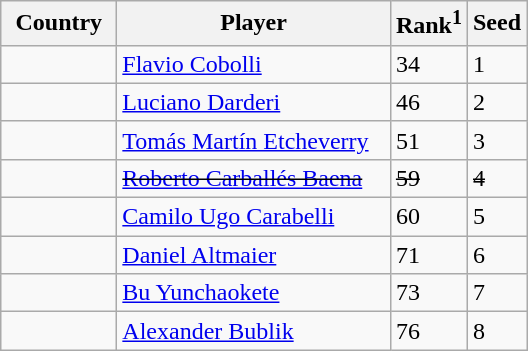<table class="sortable wikitable">
<tr>
<th width="70">Country</th>
<th width="175">Player</th>
<th>Rank<sup>1</sup></th>
<th>Seed</th>
</tr>
<tr>
<td></td>
<td><a href='#'>Flavio Cobolli</a></td>
<td>34</td>
<td>1</td>
</tr>
<tr>
<td></td>
<td><a href='#'>Luciano Darderi</a></td>
<td>46</td>
<td>2</td>
</tr>
<tr>
<td></td>
<td><a href='#'>Tomás Martín Etcheverry</a></td>
<td>51</td>
<td>3</td>
</tr>
<tr>
<td><s></s></td>
<td><s><a href='#'>Roberto Carballés Baena</a></s></td>
<td><s>59</s></td>
<td><s>4</s></td>
</tr>
<tr>
<td></td>
<td><a href='#'>Camilo Ugo Carabelli</a></td>
<td>60</td>
<td>5</td>
</tr>
<tr>
<td></td>
<td><a href='#'>Daniel Altmaier</a></td>
<td>71</td>
<td>6</td>
</tr>
<tr>
<td></td>
<td><a href='#'>Bu Yunchaokete</a></td>
<td>73</td>
<td>7</td>
</tr>
<tr>
<td></td>
<td><a href='#'>Alexander Bublik</a></td>
<td>76</td>
<td>8</td>
</tr>
</table>
